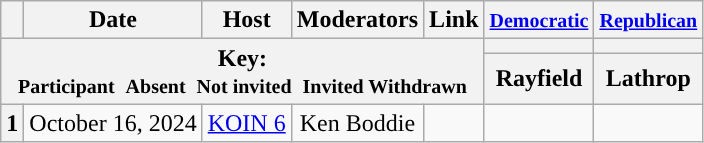<table class="wikitable" style="text-align:center;">
<tr>
<th scope="col"></th>
<th scope="col">Date</th>
<th scope="col">Host</th>
<th scope="col">Moderators</th>
<th scope="col">Link</th>
<th scope="col"><small><a href='#'>Democratic</a></small></th>
<th scope="col"><small><a href='#'>Republican</a></small></th>
</tr>
<tr>
<th colspan="5" rowspan="2">Key:<br> <small>Participant </small>  <small>Absent </small>  <small>Not invited </small>  <small>Invited  Withdrawn</small></th>
<th scope="col" style="background:"></th>
<th scope="col" style="background:"></th>
</tr>
<tr>
<th scope="col">Rayfield</th>
<th scope="col">Lathrop</th>
</tr>
<tr>
<th>1</th>
<td style="white-space:nowrap;">October 16, 2024</td>
<td style="white-space:nowrap;"><a href='#'>KOIN 6</a></td>
<td style="white-space:nowrap;">Ken Boddie</td>
<td style="white-space:nowrap;"></td>
<td></td>
<td></td>
</tr>
</table>
